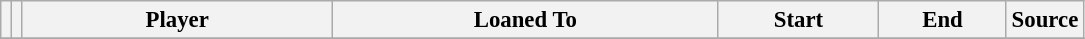<table class="wikitable plainrowheaders sortable" style="font-size:95%">
<tr>
<th></th>
<th></th>
<th scope="col" style="width:200px;"><strong>Player</strong></th>
<th scope="col" style="width:250px;"><strong>Loaned To</strong></th>
<th scope="col" style="width:100px;"><strong>Start</strong></th>
<th scope="col" style="width:78px;"><strong>End</strong></th>
<th><strong>Source</strong></th>
</tr>
<tr>
</tr>
</table>
